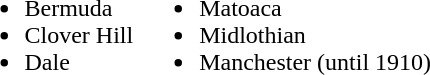<table border="0">
<tr>
<td valign="top"><br><ul><li>Bermuda</li><li>Clover Hill</li><li>Dale</li></ul></td>
<td valign="top"><br><ul><li>Matoaca</li><li>Midlothian</li><li>Manchester (until 1910)</li></ul></td>
</tr>
</table>
